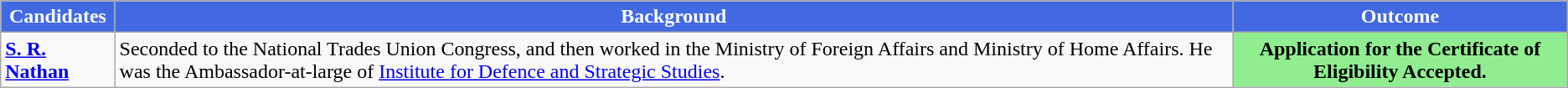<table class="wikitable">
<tr>
<th style="background:RoyalBlue; color: white;">Candidates</th>
<th style="background:RoyalBlue; color: white;">Background</th>
<th style="background: RoyalBlue; color: white;">Outcome</th>
</tr>
<tr>
<td><strong><a href='#'>S. R. Nathan</a></strong></td>
<td>Seconded to the National Trades Union Congress, and then worked in the Ministry of Foreign Affairs and Ministry of Home Affairs. He was the Ambassador-at-large of <a href='#'>Institute for Defence and Strategic Studies</a>.</td>
<th style="background: lightgreen;">Application for the Certificate of Eligibility Accepted.</th>
</tr>
</table>
